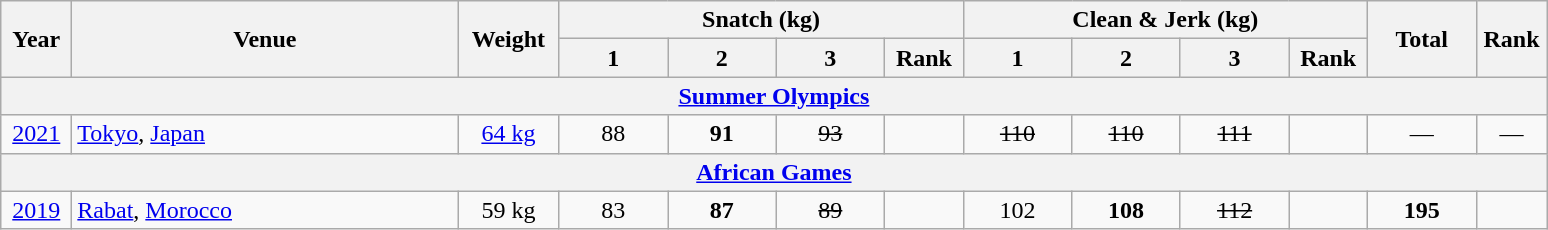<table class = "wikitable" style="text-align:center;">
<tr>
<th rowspan=2 width=40>Year</th>
<th rowspan=2 width=250>Venue</th>
<th rowspan=2 width=60>Weight</th>
<th colspan=4>Snatch (kg)</th>
<th colspan=4>Clean & Jerk (kg)</th>
<th rowspan=2 width=65>Total</th>
<th rowspan=2 width=40>Rank</th>
</tr>
<tr>
<th width=65>1</th>
<th width=65>2</th>
<th width=65>3</th>
<th width=45>Rank</th>
<th width=65>1</th>
<th width=65>2</th>
<th width=65>3</th>
<th width=45>Rank</th>
</tr>
<tr>
<th colspan=13><a href='#'>Summer Olympics</a></th>
</tr>
<tr>
<td><a href='#'>2021</a></td>
<td align=left> <a href='#'>Tokyo</a>, <a href='#'>Japan</a></td>
<td><a href='#'>64 kg</a></td>
<td>88</td>
<td><strong>91</strong></td>
<td><s>93</s></td>
<td></td>
<td><s>110</s></td>
<td><s>110</s></td>
<td><s>111</s></td>
<td></td>
<td>—</td>
<td>—</td>
</tr>
<tr>
<th colspan=13><a href='#'>African Games</a></th>
</tr>
<tr>
<td><a href='#'>2019</a></td>
<td align=left> <a href='#'>Rabat</a>, <a href='#'>Morocco</a></td>
<td>59 kg</td>
<td>83</td>
<td><strong>87</strong></td>
<td><s>89</s></td>
<td></td>
<td>102</td>
<td><strong>108</strong></td>
<td><s>112</s></td>
<td></td>
<td><strong>195</strong></td>
<td></td>
</tr>
</table>
